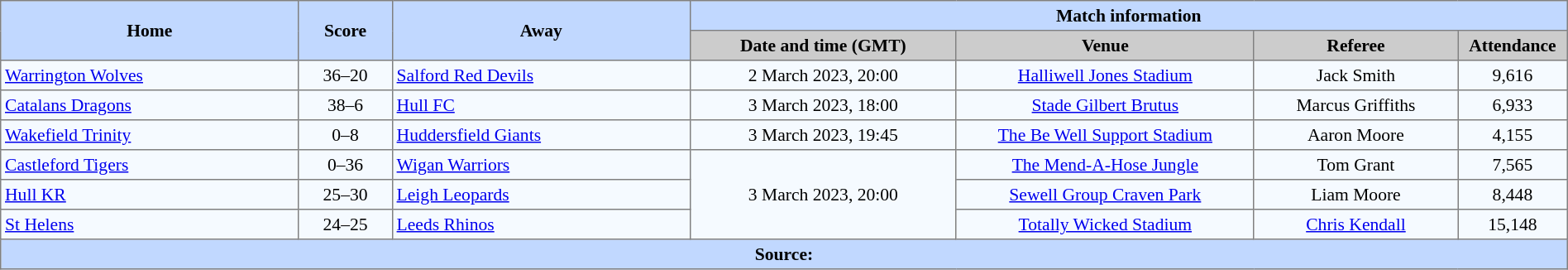<table border=1 style="border-collapse:collapse; font-size:90%; text-align:center;" cellpadding=3 cellspacing=0 width=100%>
<tr style="background:#C1D8ff;">
<th scope="col" rowspan=2 width=19%>Home</th>
<th scope="col" rowspan=2 width=6%>Score</th>
<th scope="col" rowspan=2 width=19%>Away</th>
<th colspan=4>Match information</th>
</tr>
<tr style="background:#CCCCCC;">
<th scope="col" width=17%>Date and time (GMT)</th>
<th scope="col" width=19%>Venue</th>
<th scope="col" width=13%>Referee</th>
<th scope="col" width=7%>Attendance</th>
</tr>
<tr style="background:#F5FAFF;">
<td style="text-align:left;"> <a href='#'>Warrington Wolves</a></td>
<td>36–20</td>
<td style="text-align:left;"> <a href='#'>Salford Red Devils</a></td>
<td>2 March 2023, 20:00</td>
<td><a href='#'>Halliwell Jones Stadium</a></td>
<td>Jack Smith</td>
<td>9,616</td>
</tr>
<tr style="background:#F5FAFF;">
<td style="text-align:left;"> <a href='#'>Catalans Dragons</a></td>
<td>38–6</td>
<td style="text-align:left;"> <a href='#'>Hull FC</a></td>
<td>3 March 2023, 18:00</td>
<td><a href='#'>Stade Gilbert Brutus</a></td>
<td>Marcus Griffiths</td>
<td>6,933</td>
</tr>
<tr style="background:#F5FAFF;">
<td style="text-align:left;"> <a href='#'>Wakefield Trinity</a></td>
<td>0–8</td>
<td style="text-align:left;"> <a href='#'>Huddersfield Giants</a></td>
<td>3 March 2023, 19:45</td>
<td><a href='#'>The Be Well Support Stadium</a></td>
<td>Aaron Moore</td>
<td>4,155</td>
</tr>
<tr style="background:#F5FAFF;">
<td style="text-align:left;"> <a href='#'>Castleford Tigers</a></td>
<td>0–36</td>
<td style="text-align:left;"> <a href='#'>Wigan Warriors</a></td>
<td rowspan=3>3 March 2023, 20:00</td>
<td><a href='#'>The Mend-A-Hose Jungle</a></td>
<td>Tom Grant</td>
<td>7,565</td>
</tr>
<tr style="background:#F5FAFF;">
<td style="text-align:left;"> <a href='#'>Hull KR</a></td>
<td>25–30</td>
<td style="text-align:left;"> <a href='#'>Leigh Leopards</a></td>
<td><a href='#'>Sewell Group Craven Park</a></td>
<td>Liam Moore</td>
<td>8,448</td>
</tr>
<tr style="background:#F5FAFF;">
<td style="text-align:left;"> <a href='#'>St Helens</a></td>
<td>24–25</td>
<td style="text-align:left;"> <a href='#'>Leeds Rhinos</a></td>
<td><a href='#'>Totally Wicked Stadium</a></td>
<td><a href='#'>Chris Kendall</a></td>
<td>15,148</td>
</tr>
<tr style="background:#c1d8ff;">
<th colspan=7>Source:</th>
</tr>
</table>
